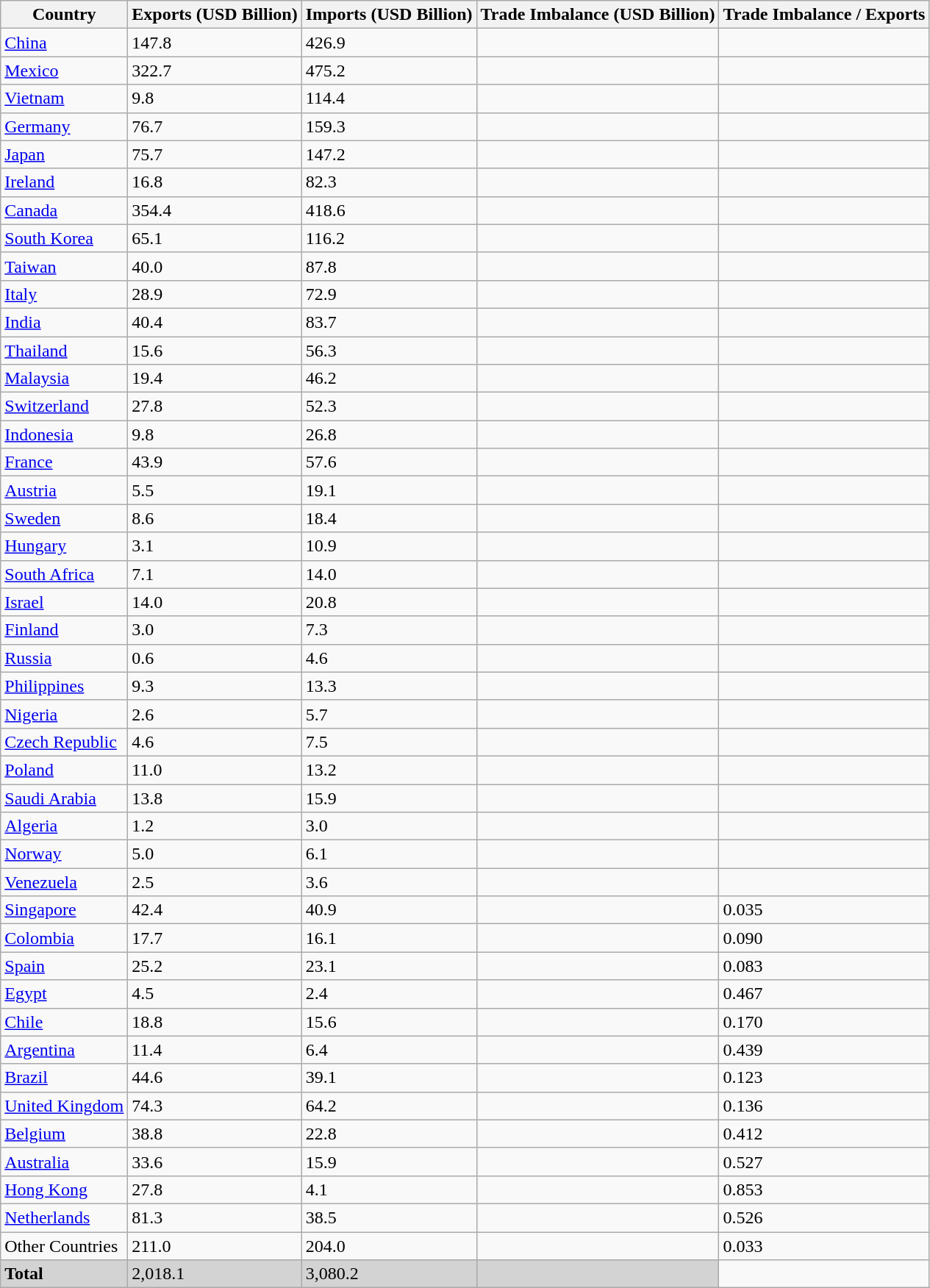<table class="wikitable sortable">
<tr>
<th>Country</th>
<th>Exports (USD Billion)</th>
<th>Imports (USD Billion)</th>
<th>Trade Imbalance (USD Billion)</th>
<th>Trade Imbalance / Exports</th>
</tr>
<tr>
<td><a href='#'>China</a></td>
<td>147.8</td>
<td>426.9</td>
<td></td>
<td></td>
</tr>
<tr>
<td><a href='#'>Mexico</a></td>
<td>322.7</td>
<td>475.2</td>
<td></td>
<td></td>
</tr>
<tr>
<td><a href='#'>Vietnam</a></td>
<td>9.8</td>
<td>114.4</td>
<td></td>
<td></td>
</tr>
<tr>
<td><a href='#'>Germany</a></td>
<td>76.7</td>
<td>159.3</td>
<td></td>
<td></td>
</tr>
<tr>
<td><a href='#'>Japan</a></td>
<td>75.7</td>
<td>147.2</td>
<td></td>
<td></td>
</tr>
<tr>
<td><a href='#'>Ireland</a></td>
<td>16.8</td>
<td>82.3</td>
<td></td>
<td></td>
</tr>
<tr>
<td><a href='#'>Canada</a></td>
<td>354.4</td>
<td>418.6</td>
<td></td>
<td></td>
</tr>
<tr>
<td><a href='#'>South Korea</a></td>
<td>65.1</td>
<td>116.2</td>
<td></td>
<td></td>
</tr>
<tr>
<td><a href='#'>Taiwan</a></td>
<td>40.0</td>
<td>87.8</td>
<td></td>
<td></td>
</tr>
<tr>
<td><a href='#'>Italy</a></td>
<td>28.9</td>
<td>72.9</td>
<td></td>
<td></td>
</tr>
<tr>
<td><a href='#'>India</a></td>
<td>40.4</td>
<td>83.7</td>
<td></td>
<td></td>
</tr>
<tr>
<td><a href='#'>Thailand</a></td>
<td>15.6</td>
<td>56.3</td>
<td></td>
<td></td>
</tr>
<tr>
<td><a href='#'>Malaysia</a></td>
<td>19.4</td>
<td>46.2</td>
<td></td>
<td></td>
</tr>
<tr>
<td><a href='#'>Switzerland</a></td>
<td>27.8</td>
<td>52.3</td>
<td></td>
<td></td>
</tr>
<tr>
<td><a href='#'>Indonesia</a></td>
<td>9.8</td>
<td>26.8</td>
<td></td>
<td></td>
</tr>
<tr>
<td><a href='#'>France</a></td>
<td>43.9</td>
<td>57.6</td>
<td></td>
<td></td>
</tr>
<tr>
<td><a href='#'>Austria</a></td>
<td>5.5</td>
<td>19.1</td>
<td></td>
<td></td>
</tr>
<tr>
<td><a href='#'>Sweden</a></td>
<td>8.6</td>
<td>18.4</td>
<td></td>
<td></td>
</tr>
<tr>
<td><a href='#'>Hungary</a></td>
<td>3.1</td>
<td>10.9</td>
<td></td>
<td></td>
</tr>
<tr>
<td><a href='#'>South Africa</a></td>
<td>7.1</td>
<td>14.0</td>
<td></td>
<td></td>
</tr>
<tr>
<td><a href='#'>Israel</a></td>
<td>14.0</td>
<td>20.8</td>
<td></td>
<td></td>
</tr>
<tr>
<td><a href='#'>Finland</a></td>
<td>3.0</td>
<td>7.3</td>
<td></td>
<td></td>
</tr>
<tr>
<td><a href='#'>Russia</a></td>
<td>0.6</td>
<td>4.6</td>
<td></td>
<td></td>
</tr>
<tr>
<td><a href='#'>Philippines</a></td>
<td>9.3</td>
<td>13.3</td>
<td></td>
<td></td>
</tr>
<tr>
<td><a href='#'>Nigeria</a></td>
<td>2.6</td>
<td>5.7</td>
<td></td>
<td></td>
</tr>
<tr>
<td><a href='#'>Czech Republic</a></td>
<td>4.6</td>
<td>7.5</td>
<td></td>
<td></td>
</tr>
<tr>
<td><a href='#'>Poland</a></td>
<td>11.0</td>
<td>13.2</td>
<td></td>
<td></td>
</tr>
<tr>
<td><a href='#'>Saudi Arabia</a></td>
<td>13.8</td>
<td>15.9</td>
<td></td>
<td></td>
</tr>
<tr>
<td><a href='#'>Algeria</a></td>
<td>1.2</td>
<td>3.0</td>
<td></td>
<td></td>
</tr>
<tr>
<td><a href='#'>Norway</a></td>
<td>5.0</td>
<td>6.1</td>
<td></td>
<td></td>
</tr>
<tr>
<td><a href='#'>Venezuela</a></td>
<td>2.5</td>
<td>3.6</td>
<td></td>
<td></td>
</tr>
<tr>
<td><a href='#'>Singapore</a></td>
<td>42.4</td>
<td>40.9</td>
<td></td>
<td>0.035</td>
</tr>
<tr>
<td><a href='#'>Colombia</a></td>
<td>17.7</td>
<td>16.1</td>
<td></td>
<td>0.090</td>
</tr>
<tr>
<td><a href='#'>Spain</a></td>
<td>25.2</td>
<td>23.1</td>
<td></td>
<td>0.083</td>
</tr>
<tr>
<td><a href='#'>Egypt</a></td>
<td>4.5</td>
<td>2.4</td>
<td></td>
<td>0.467</td>
</tr>
<tr>
<td><a href='#'>Chile</a></td>
<td>18.8</td>
<td>15.6</td>
<td></td>
<td>0.170</td>
</tr>
<tr>
<td><a href='#'>Argentina</a></td>
<td>11.4</td>
<td>6.4</td>
<td></td>
<td>0.439</td>
</tr>
<tr>
<td><a href='#'>Brazil</a></td>
<td>44.6</td>
<td>39.1</td>
<td></td>
<td>0.123</td>
</tr>
<tr>
<td><a href='#'>United Kingdom</a></td>
<td>74.3</td>
<td>64.2</td>
<td></td>
<td>0.136</td>
</tr>
<tr>
<td><a href='#'>Belgium</a></td>
<td>38.8</td>
<td>22.8</td>
<td></td>
<td>0.412</td>
</tr>
<tr>
<td><a href='#'>Australia</a></td>
<td>33.6</td>
<td>15.9</td>
<td></td>
<td>0.527</td>
</tr>
<tr>
<td><a href='#'>Hong Kong</a></td>
<td>27.8</td>
<td>4.1</td>
<td></td>
<td>0.853</td>
</tr>
<tr>
<td><a href='#'>Netherlands</a></td>
<td>81.3</td>
<td>38.5</td>
<td></td>
<td>0.526</td>
</tr>
<tr>
<td>Other Countries</td>
<td>211.0</td>
<td>204.0</td>
<td></td>
<td>0.033</td>
</tr>
<tr>
<td style="background-color:#d3d3d3;"><strong>Total</strong></td>
<td style="background-color:#d3d3d3;">2,018.1</td>
<td style="background-color:#d3d3d3;">3,080.2</td>
<td style="background-color:#d3d3d3;"></td>
<td></td>
</tr>
</table>
